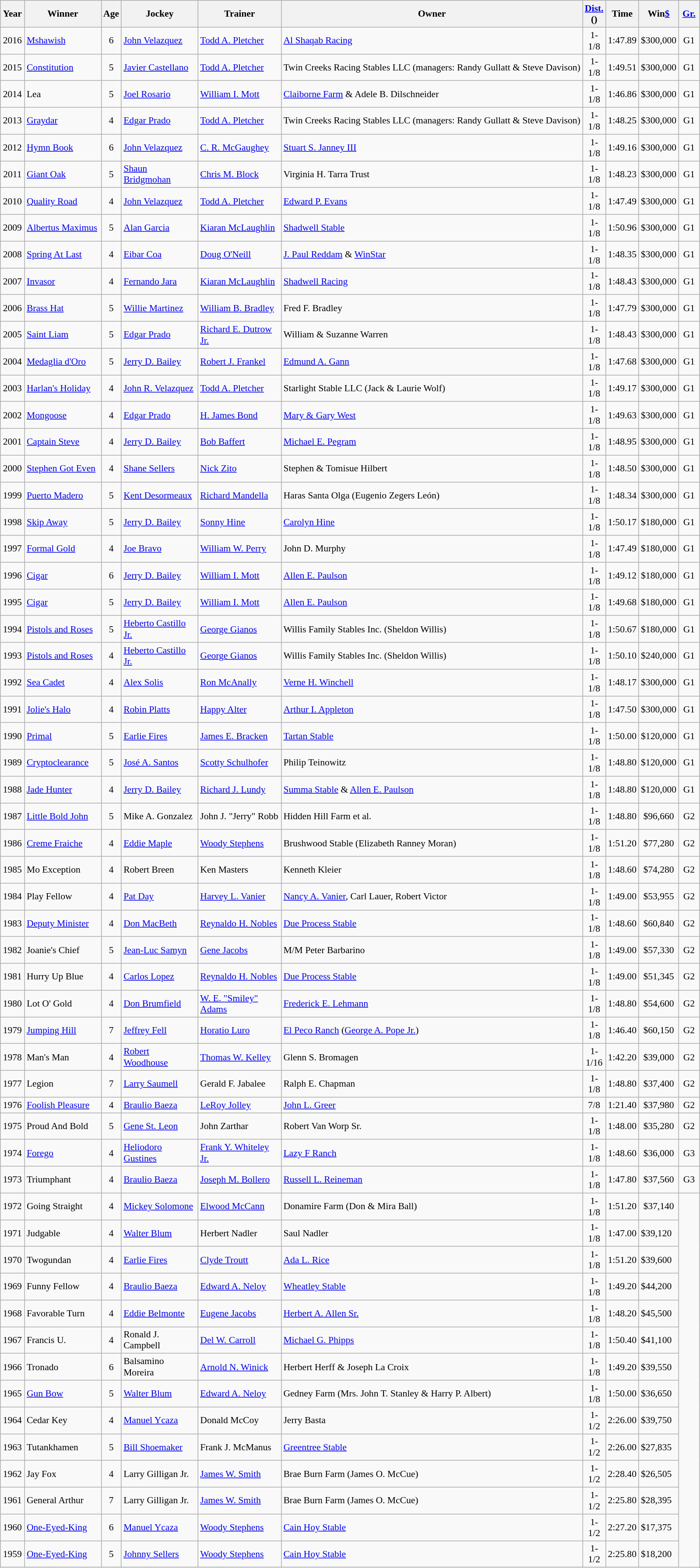<table class="wikitable sortable" style="font-size:90%">
<tr>
<th style="width:30px">Year<br></th>
<th style="width:110px">Winner<br></th>
<th style="width:20px">Age<br></th>
<th style="width:110px">Jockey<br></th>
<th style="width:120px">Trainer<br></th>
<th>Owner<br></th>
<th style="width:25px"><a href='#'>Dist.</a><br>()</th>
<th style="width:25px">Time<br></th>
<th style="width:25px">Win<a href='#'>$</a><br></th>
<th style="width:25px"><a href='#'>Gr.</a></th>
</tr>
<tr>
<td align=center>2016</td>
<td><a href='#'>Mshawish</a></td>
<td align=center>6</td>
<td><a href='#'>John Velazquez</a></td>
<td><a href='#'>Todd A. Pletcher</a></td>
<td><a href='#'>Al Shaqab Racing</a></td>
<td align=center>1-1/8</td>
<td align=center>1:47.89</td>
<td align=center>$300,000</td>
<td align=center>G1</td>
</tr>
<tr>
<td align=center>2015</td>
<td><a href='#'>Constitution</a></td>
<td align=center>5</td>
<td><a href='#'>Javier Castellano</a></td>
<td><a href='#'>Todd A. Pletcher</a></td>
<td>Twin Creeks Racing Stables LLC (managers: Randy Gullatt & Steve Davison)</td>
<td align=center>1-1/8</td>
<td align=center>1:49.51</td>
<td align=center>$300,000</td>
<td align=center>G1</td>
</tr>
<tr>
<td align=center>2014</td>
<td>Lea</td>
<td align=center>5</td>
<td><a href='#'>Joel Rosario</a></td>
<td><a href='#'>William I. Mott</a></td>
<td><a href='#'>Claiborne Farm</a> & Adele B. Dilschneider</td>
<td align=center>1-1/8</td>
<td align=center>1:46.86</td>
<td align=center>$300,000</td>
<td align=center>G1</td>
</tr>
<tr>
<td align=center>2013</td>
<td><a href='#'>Graydar</a></td>
<td align=center>4</td>
<td><a href='#'>Edgar Prado</a></td>
<td><a href='#'>Todd A. Pletcher</a></td>
<td>Twin Creeks Racing Stables LLC (managers: Randy Gullatt & Steve Davison)</td>
<td align=center>1-1/8</td>
<td align=center>1:48.25</td>
<td align=center>$300,000</td>
<td align=center>G1</td>
</tr>
<tr>
<td align=center>2012</td>
<td><a href='#'>Hymn Book</a></td>
<td align=center>6</td>
<td><a href='#'>John Velazquez</a></td>
<td><a href='#'>C. R. McGaughey</a></td>
<td><a href='#'>Stuart S. Janney III</a></td>
<td align=center>1-1/8</td>
<td align=center>1:49.16</td>
<td align=center>$300,000</td>
<td align=center>G1</td>
</tr>
<tr>
<td align=center>2011</td>
<td><a href='#'>Giant Oak</a></td>
<td align=center>5</td>
<td><a href='#'>Shaun Bridgmohan</a></td>
<td><a href='#'>Chris M. Block</a></td>
<td>Virginia H. Tarra Trust</td>
<td align=center>1-1/8</td>
<td align=center>1:48.23</td>
<td align=center>$300,000</td>
<td align=center>G1</td>
</tr>
<tr>
<td align=center>2010</td>
<td><a href='#'>Quality Road</a></td>
<td align=center>4</td>
<td><a href='#'>John Velazquez</a></td>
<td><a href='#'>Todd A. Pletcher</a></td>
<td><a href='#'>Edward P. Evans</a></td>
<td align=center>1-1/8</td>
<td align=center>1:47.49</td>
<td align=center>$300,000</td>
<td align=center>G1</td>
</tr>
<tr>
<td align=center>2009</td>
<td><a href='#'>Albertus Maximus</a></td>
<td align=center>5</td>
<td><a href='#'>Alan Garcia</a></td>
<td><a href='#'>Kiaran McLaughlin</a></td>
<td><a href='#'>Shadwell Stable</a></td>
<td align=center>1-1/8</td>
<td align=center>1:50.96</td>
<td align=center>$300,000</td>
<td align=center>G1</td>
</tr>
<tr>
<td align=center>2008</td>
<td><a href='#'>Spring At Last</a></td>
<td align=center>4</td>
<td><a href='#'>Eibar Coa</a></td>
<td><a href='#'>Doug O'Neill</a></td>
<td><a href='#'>J. Paul Reddam</a> & <a href='#'>WinStar</a></td>
<td align=center>1-1/8</td>
<td align=center>1:48.35</td>
<td align=center>$300,000</td>
<td align=center>G1</td>
</tr>
<tr>
<td align=center>2007</td>
<td><a href='#'>Invasor</a></td>
<td align=center>4</td>
<td><a href='#'>Fernando Jara</a></td>
<td><a href='#'>Kiaran McLaughlin</a></td>
<td><a href='#'>Shadwell Racing</a></td>
<td align=center>1-1/8</td>
<td align=center>1:48.43</td>
<td align=center>$300,000</td>
<td align=center>G1</td>
</tr>
<tr>
<td align=center>2006</td>
<td><a href='#'>Brass Hat</a></td>
<td align=center>5</td>
<td><a href='#'>Willie Martinez</a></td>
<td><a href='#'>William B. Bradley</a></td>
<td>Fred F. Bradley</td>
<td align=center>1-1/8</td>
<td align=center>1:47.79</td>
<td align=center>$300,000</td>
<td align=center>G1</td>
</tr>
<tr>
<td align=center>2005</td>
<td><a href='#'>Saint Liam</a></td>
<td align=center>5</td>
<td><a href='#'>Edgar Prado</a></td>
<td><a href='#'>Richard E. Dutrow Jr.</a></td>
<td>William & Suzanne Warren</td>
<td align=center>1-1/8</td>
<td align=center>1:48.43</td>
<td align=center>$300,000</td>
<td align=center>G1</td>
</tr>
<tr>
<td align=center>2004</td>
<td><a href='#'>Medaglia d'Oro</a></td>
<td align=center>5</td>
<td><a href='#'>Jerry D. Bailey</a></td>
<td><a href='#'>Robert J. Frankel</a></td>
<td><a href='#'>Edmund A. Gann</a></td>
<td align=center>1-1/8</td>
<td align=center>1:47.68</td>
<td align=center>$300,000</td>
<td align=center>G1</td>
</tr>
<tr>
<td align=center>2003</td>
<td><a href='#'>Harlan's Holiday</a></td>
<td align=center>4</td>
<td><a href='#'>John R. Velazquez</a></td>
<td><a href='#'>Todd A. Pletcher</a></td>
<td>Starlight Stable LLC (Jack & Laurie Wolf)</td>
<td align=center>1-1/8</td>
<td align=center>1:49.17</td>
<td align=center>$300,000</td>
<td align=center>G1</td>
</tr>
<tr>
<td align=center>2002</td>
<td><a href='#'>Mongoose</a></td>
<td align=center>4</td>
<td><a href='#'>Edgar Prado</a></td>
<td><a href='#'>H. James Bond</a></td>
<td><a href='#'>Mary & Gary West</a></td>
<td align=center>1-1/8</td>
<td align=center>1:49.63</td>
<td align=center>$300,000</td>
<td align=center>G1</td>
</tr>
<tr>
<td align=center>2001</td>
<td><a href='#'>Captain Steve</a></td>
<td align=center>4</td>
<td><a href='#'>Jerry D. Bailey</a></td>
<td><a href='#'>Bob Baffert</a></td>
<td><a href='#'>Michael E. Pegram</a></td>
<td align=center>1-1/8</td>
<td align=center>1:48.95</td>
<td align=center>$300,000</td>
<td align=center>G1</td>
</tr>
<tr>
<td align=center>2000</td>
<td><a href='#'>Stephen Got Even</a></td>
<td align=center>4</td>
<td><a href='#'>Shane Sellers</a></td>
<td><a href='#'>Nick Zito</a></td>
<td>Stephen & Tomisue Hilbert</td>
<td align=center>1-1/8</td>
<td align=center>1:48.50</td>
<td align=center>$300,000</td>
<td align=center>G1</td>
</tr>
<tr>
<td align=center>1999</td>
<td><a href='#'>Puerto Madero</a></td>
<td align=center>5</td>
<td><a href='#'>Kent Desormeaux</a></td>
<td><a href='#'>Richard Mandella</a></td>
<td>Haras Santa Olga (Eugenio Zegers León)</td>
<td align=center>1-1/8</td>
<td align=center>1:48.34</td>
<td align=center>$300,000</td>
<td align=center>G1</td>
</tr>
<tr>
<td align=center>1998</td>
<td><a href='#'>Skip Away</a></td>
<td align=center>5</td>
<td><a href='#'>Jerry D. Bailey</a></td>
<td><a href='#'>Sonny Hine</a></td>
<td><a href='#'>Carolyn Hine</a></td>
<td align=center>1-1/8</td>
<td align=center>1:50.17</td>
<td align=center>$180,000</td>
<td align=center>G1</td>
</tr>
<tr>
<td align=center>1997</td>
<td><a href='#'>Formal Gold</a></td>
<td align=center>4</td>
<td><a href='#'>Joe Bravo</a></td>
<td><a href='#'>William W. Perry</a></td>
<td>John D. Murphy</td>
<td align=center>1-1/8</td>
<td align=center>1:47.49</td>
<td align=center>$180,000</td>
<td align=center>G1</td>
</tr>
<tr>
<td align=center>1996</td>
<td><a href='#'>Cigar</a></td>
<td align=center>6</td>
<td><a href='#'>Jerry D. Bailey</a></td>
<td><a href='#'>William I. Mott</a></td>
<td><a href='#'>Allen E. Paulson</a></td>
<td align=center>1-1/8</td>
<td align=center>1:49.12</td>
<td align=center>$180,000</td>
<td align=center>G1</td>
</tr>
<tr>
<td align=center>1995</td>
<td><a href='#'>Cigar</a></td>
<td align=center>5</td>
<td><a href='#'>Jerry D. Bailey</a></td>
<td><a href='#'>William I. Mott</a></td>
<td><a href='#'>Allen E. Paulson</a></td>
<td align=center>1-1/8</td>
<td align=center>1:49.68</td>
<td align=center>$180,000</td>
<td align=center>G1</td>
</tr>
<tr>
<td align=center>1994</td>
<td><a href='#'>Pistols and Roses</a></td>
<td align=center>5</td>
<td><a href='#'>Heberto Castillo Jr.</a></td>
<td><a href='#'>George Gianos</a></td>
<td>Willis Family Stables Inc. (Sheldon Willis)</td>
<td align=center>1-1/8</td>
<td align=center>1:50.67</td>
<td align=center>$180,000</td>
<td align=center>G1</td>
</tr>
<tr>
<td align=center>1993</td>
<td><a href='#'>Pistols and Roses</a></td>
<td align=center>4</td>
<td><a href='#'>Heberto Castillo Jr.</a></td>
<td><a href='#'>George Gianos</a></td>
<td>Willis Family Stables Inc. (Sheldon Willis)</td>
<td align=center>1-1/8</td>
<td align=center>1:50.10</td>
<td align=center>$240,000</td>
<td align=center>G1</td>
</tr>
<tr>
<td align=center>1992</td>
<td><a href='#'>Sea Cadet</a></td>
<td align=center>4</td>
<td><a href='#'>Alex Solis</a></td>
<td><a href='#'>Ron McAnally</a></td>
<td><a href='#'>Verne H. Winchell</a></td>
<td align=center>1-1/8</td>
<td align=center>1:48.17</td>
<td align=center>$300,000</td>
<td align=center>G1</td>
</tr>
<tr>
<td align=center>1991</td>
<td><a href='#'>Jolie's Halo</a></td>
<td align=center>4</td>
<td><a href='#'>Robin Platts</a></td>
<td><a href='#'>Happy Alter</a></td>
<td><a href='#'>Arthur I. Appleton</a></td>
<td align=center>1-1/8</td>
<td align=center>1:47.50</td>
<td align=center>$300,000</td>
<td align=center>G1</td>
</tr>
<tr>
<td align=center>1990</td>
<td><a href='#'>Primal</a></td>
<td align=center>5</td>
<td><a href='#'>Earlie Fires</a></td>
<td><a href='#'>James E. Bracken</a></td>
<td><a href='#'>Tartan Stable</a></td>
<td align=center>1-1/8</td>
<td align=center>1:50.00</td>
<td align=center>$120,000</td>
<td align=center>G1</td>
</tr>
<tr>
<td align=center>1989</td>
<td><a href='#'>Cryptoclearance</a></td>
<td align=center>5</td>
<td><a href='#'>José A. Santos</a></td>
<td><a href='#'>Scotty Schulhofer</a></td>
<td>Philip Teinowitz</td>
<td align=center>1-1/8</td>
<td align=center>1:48.80</td>
<td align=center>$120,000</td>
<td align=center>G1</td>
</tr>
<tr>
<td align=center>1988</td>
<td><a href='#'>Jade Hunter</a></td>
<td align=center>4</td>
<td><a href='#'>Jerry D. Bailey</a></td>
<td><a href='#'>Richard J. Lundy</a></td>
<td><a href='#'>Summa Stable</a> & <a href='#'>Allen E. Paulson</a></td>
<td align=center>1-1/8</td>
<td align=center>1:48.80</td>
<td align=center>$120,000</td>
<td align=center>G1</td>
</tr>
<tr>
<td align=center>1987</td>
<td><a href='#'>Little Bold John</a></td>
<td align=center>5</td>
<td>Mike A. Gonzalez</td>
<td>John J. "Jerry" Robb</td>
<td>Hidden Hill Farm et al.</td>
<td align=center>1-1/8</td>
<td align=center>1:48.80</td>
<td align=center>$96,660</td>
<td align=center>G2</td>
</tr>
<tr>
<td align=center>1986</td>
<td><a href='#'>Creme Fraiche</a></td>
<td align=center>4</td>
<td><a href='#'>Eddie Maple</a></td>
<td><a href='#'>Woody Stephens</a></td>
<td>Brushwood Stable (Elizabeth Ranney Moran)</td>
<td align=center>1-1/8</td>
<td align=center>1:51.20</td>
<td align=center>$77,280</td>
<td align=center>G2</td>
</tr>
<tr>
<td align=center>1985</td>
<td>Mo Exception</td>
<td align=center>4</td>
<td>Robert Breen</td>
<td>Ken Masters</td>
<td>Kenneth Kleier</td>
<td align=center>1-1/8</td>
<td align=center>1:48.60</td>
<td align=center>$74,280</td>
<td align=center>G2</td>
</tr>
<tr>
<td align=center>1984</td>
<td>Play Fellow</td>
<td align=center>4</td>
<td><a href='#'>Pat Day</a></td>
<td><a href='#'>Harvey L. Vanier</a></td>
<td><a href='#'>Nancy A. Vanier</a>, Carl Lauer, Robert Victor</td>
<td align=center>1-1/8</td>
<td align=center>1:49.00</td>
<td align=center>$53,955</td>
<td align=center>G2</td>
</tr>
<tr>
<td align=center>1983</td>
<td><a href='#'>Deputy Minister</a></td>
<td align=center>4</td>
<td><a href='#'>Don MacBeth</a></td>
<td><a href='#'>Reynaldo H. Nobles</a></td>
<td><a href='#'>Due Process Stable</a></td>
<td align=center>1-1/8</td>
<td align=center>1:48.60</td>
<td align=center>$60,840</td>
<td align=center>G2</td>
</tr>
<tr>
<td align=center>1982</td>
<td>Joanie's Chief</td>
<td align=center>5</td>
<td><a href='#'>Jean-Luc Samyn</a></td>
<td><a href='#'>Gene Jacobs</a></td>
<td>M/M Peter Barbarino</td>
<td align=center>1-1/8</td>
<td align=center>1:49.00</td>
<td align=center>$57,330</td>
<td align=center>G2</td>
</tr>
<tr>
<td align=center>1981</td>
<td>Hurry Up Blue</td>
<td align=center>4</td>
<td><a href='#'>Carlos Lopez</a></td>
<td><a href='#'>Reynaldo H. Nobles</a></td>
<td><a href='#'>Due Process Stable</a></td>
<td align=center>1-1/8</td>
<td align=center>1:49.00</td>
<td align=center>$51,345</td>
<td align=center>G2</td>
</tr>
<tr>
<td align=center>1980</td>
<td>Lot O' Gold</td>
<td align=center>4</td>
<td><a href='#'>Don Brumfield</a></td>
<td><a href='#'>W. E. "Smiley" Adams</a></td>
<td><a href='#'>Frederick E. Lehmann</a></td>
<td align=center>1-1/8</td>
<td align=center>1:48.80</td>
<td align=center>$54,600</td>
<td align=center>G2</td>
</tr>
<tr>
<td align=center>1979</td>
<td><a href='#'>Jumping Hill</a></td>
<td align=center>7</td>
<td><a href='#'>Jeffrey Fell</a></td>
<td><a href='#'>Horatio Luro</a></td>
<td><a href='#'>El Peco Ranch</a> (<a href='#'>George A. Pope Jr.</a>)</td>
<td align=center>1-1/8</td>
<td align=center>1:46.40</td>
<td align=center>$60,150</td>
<td align=center>G2</td>
</tr>
<tr>
<td align=center>1978</td>
<td>Man's Man</td>
<td align=center>4</td>
<td><a href='#'>Robert Woodhouse</a></td>
<td><a href='#'>Thomas W. Kelley</a></td>
<td>Glenn S. Bromagen</td>
<td align=center>1-1/16</td>
<td align=center>1:42.20</td>
<td align=center>$39,000</td>
<td align=center>G2</td>
</tr>
<tr>
<td align=center>1977</td>
<td>Legion</td>
<td align=center>7</td>
<td><a href='#'>Larry Saumell</a></td>
<td>Gerald F. Jabalee</td>
<td>Ralph E. Chapman</td>
<td align=center>1-1/8</td>
<td align=center>1:48.80</td>
<td align=center>$37,400</td>
<td align=center>G2</td>
</tr>
<tr>
<td align=center>1976</td>
<td><a href='#'>Foolish Pleasure</a></td>
<td align=center>4</td>
<td><a href='#'>Braulio Baeza</a></td>
<td><a href='#'>LeRoy Jolley</a></td>
<td><a href='#'>John L. Greer</a></td>
<td align=center>7/8</td>
<td align=center>1:21.40</td>
<td align=center>$37,980</td>
<td align=center>G2</td>
</tr>
<tr>
<td align=center>1975</td>
<td>Proud And Bold</td>
<td align=center>5</td>
<td><a href='#'>Gene St. Leon</a></td>
<td>John Zarthar</td>
<td>Robert Van Worp Sr.</td>
<td align=center>1-1/8</td>
<td align=center>1:48.00</td>
<td align=center>$35,280</td>
<td align=center>G2</td>
</tr>
<tr>
<td align=center>1974</td>
<td><a href='#'>Forego</a></td>
<td align=center>4</td>
<td><a href='#'>Heliodoro Gustines</a></td>
<td><a href='#'>Frank Y. Whiteley Jr.</a></td>
<td><a href='#'>Lazy F Ranch</a></td>
<td align=center>1-1/8</td>
<td align=center>1:48.60</td>
<td align=center>$36,000</td>
<td align=center>G3</td>
</tr>
<tr>
<td align=center>1973</td>
<td>Triumphant</td>
<td align=center>4</td>
<td><a href='#'>Braulio Baeza</a></td>
<td><a href='#'>Joseph M. Bollero</a></td>
<td><a href='#'>Russell L. Reineman</a></td>
<td align=center>1-1/8</td>
<td align=center>1:47.80</td>
<td align=center>$37,560</td>
<td align=center>G3</td>
</tr>
<tr>
<td align=center>1972</td>
<td>Going Straight</td>
<td align=center>4</td>
<td><a href='#'>Mickey Solomone</a></td>
<td><a href='#'>Elwood McCann</a></td>
<td>Donamire Farm (Don & Mira Ball)</td>
<td align=center>1-1/8</td>
<td align=center>1:51.20</td>
<td align=center>$37,140</td>
</tr>
<tr>
<td align=center>1971</td>
<td>Judgable</td>
<td align=center>4</td>
<td><a href='#'>Walter Blum</a></td>
<td>Herbert Nadler</td>
<td>Saul Nadler</td>
<td align=center>1-1/8</td>
<td align=center>1:47.00</td>
<td>$39,120</td>
</tr>
<tr>
<td align=center>1970</td>
<td>Twogundan</td>
<td align=center>4</td>
<td><a href='#'>Earlie Fires</a></td>
<td><a href='#'>Clyde Troutt</a></td>
<td><a href='#'>Ada L. Rice</a></td>
<td align=center>1-1/8</td>
<td align=center>1:51.20</td>
<td>$39,600</td>
</tr>
<tr>
<td align=center>1969</td>
<td>Funny Fellow</td>
<td align=center>4</td>
<td><a href='#'>Braulio Baeza</a></td>
<td><a href='#'>Edward A. Neloy</a></td>
<td><a href='#'>Wheatley Stable</a></td>
<td align=center>1-1/8</td>
<td align=center>1:49.20</td>
<td>$44,200</td>
</tr>
<tr>
<td align=center>1968</td>
<td>Favorable Turn</td>
<td align=center>4</td>
<td><a href='#'>Eddie Belmonte</a></td>
<td><a href='#'>Eugene Jacobs</a></td>
<td><a href='#'>Herbert A. Allen Sr.</a></td>
<td align=center>1-1/8</td>
<td align=center>1:48.20</td>
<td>$45,500</td>
</tr>
<tr>
<td align=center>1967</td>
<td>Francis U.</td>
<td align=center>4</td>
<td>Ronald J. Campbell</td>
<td><a href='#'>Del W. Carroll</a></td>
<td><a href='#'>Michael G. Phipps</a></td>
<td align=center>1-1/8</td>
<td align=center>1:50.40</td>
<td>$41,100</td>
</tr>
<tr>
<td align=center>1966</td>
<td>Tronado</td>
<td align=center>6</td>
<td>Balsamino Moreira</td>
<td><a href='#'>Arnold N. Winick</a></td>
<td>Herbert Herff & Joseph La Croix</td>
<td align=center>1-1/8</td>
<td align=center>1:49.20</td>
<td>$39,550</td>
</tr>
<tr>
<td align=center>1965</td>
<td><a href='#'>Gun Bow</a></td>
<td align=center>5</td>
<td><a href='#'>Walter Blum</a></td>
<td><a href='#'>Edward A. Neloy</a></td>
<td>Gedney Farm (Mrs. John T. Stanley & Harry P. Albert)</td>
<td align=center>1-1/8</td>
<td align=center>1:50.00</td>
<td>$36,650</td>
</tr>
<tr>
<td align=center>1964</td>
<td>Cedar Key</td>
<td align=center>4</td>
<td><a href='#'>Manuel Ycaza</a></td>
<td>Donald McCoy</td>
<td>Jerry Basta</td>
<td align=center>1-1/2</td>
<td align=center>2:26.00</td>
<td>$39,750</td>
</tr>
<tr>
<td align=center>1963</td>
<td>Tutankhamen</td>
<td align=center>5</td>
<td><a href='#'>Bill Shoemaker</a></td>
<td>Frank J. McManus</td>
<td><a href='#'>Greentree Stable</a></td>
<td align=center>1-1/2</td>
<td align=center>2:26.00</td>
<td>$27,835</td>
</tr>
<tr>
<td align=center>1962</td>
<td>Jay Fox</td>
<td align=center>4</td>
<td>Larry Gilligan Jr.</td>
<td><a href='#'>James W. Smith</a></td>
<td>Brae Burn Farm (James O. McCue)</td>
<td align=center>1-1/2</td>
<td align=center>2:28.40</td>
<td>$26,505</td>
</tr>
<tr>
<td align=center>1961</td>
<td>General Arthur</td>
<td align=center>7</td>
<td>Larry Gilligan Jr.</td>
<td><a href='#'>James W. Smith</a></td>
<td>Brae Burn Farm (James O. McCue)</td>
<td align=center>1-1/2</td>
<td align=center>2:25.80</td>
<td>$28,395</td>
</tr>
<tr>
<td align=center>1960</td>
<td><a href='#'>One-Eyed-King</a></td>
<td align=center>6</td>
<td><a href='#'>Manuel Ycaza</a></td>
<td><a href='#'>Woody Stephens</a></td>
<td><a href='#'>Cain Hoy Stable</a></td>
<td align=center>1-1/2</td>
<td align=center>2:27.20</td>
<td>$17,375</td>
</tr>
<tr>
<td align=center>1959</td>
<td><a href='#'>One-Eyed-King</a></td>
<td align=center>5</td>
<td><a href='#'>Johnny Sellers</a></td>
<td><a href='#'>Woody Stephens</a></td>
<td><a href='#'>Cain Hoy Stable</a></td>
<td align=center>1-1/2</td>
<td align=center>2:25.80</td>
<td>$18,200</td>
</tr>
<tr>
</tr>
</table>
